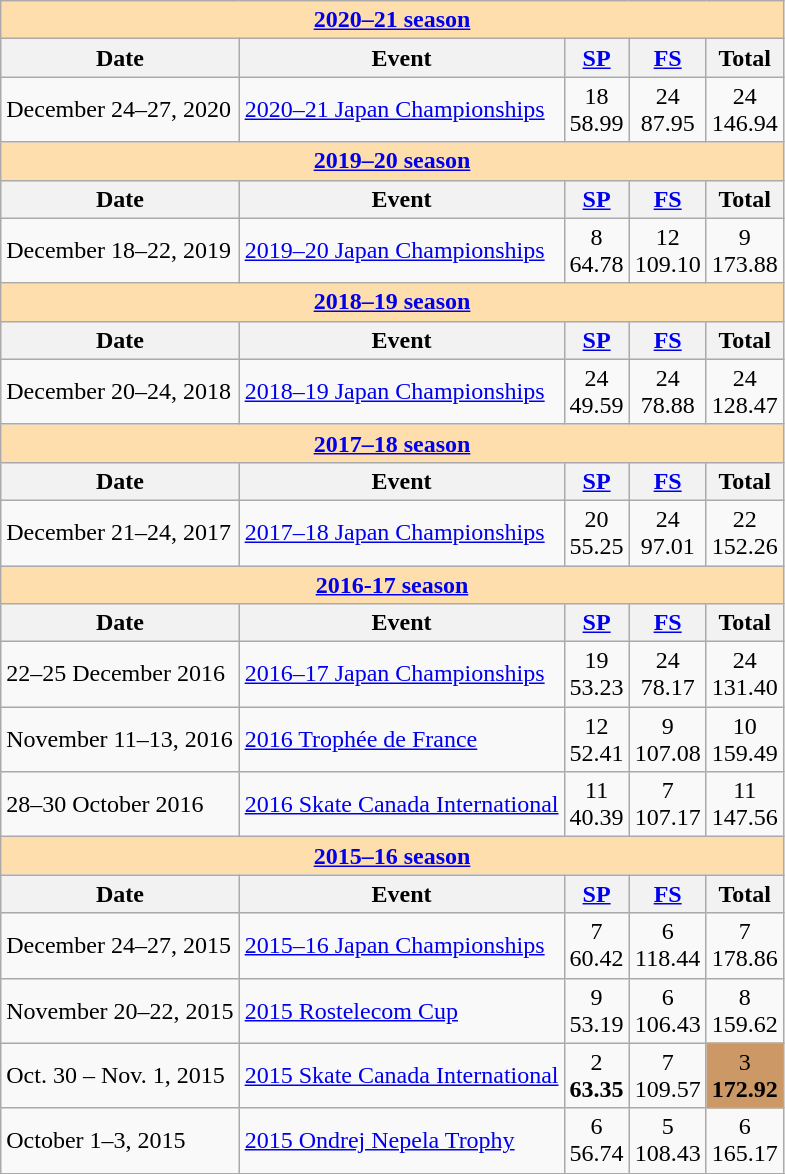<table class="wikitable">
<tr>
<th style="background-color: #ffdead;" colspan=5><a href='#'>2020–21 season</a></th>
</tr>
<tr>
<th>Date</th>
<th>Event</th>
<th><a href='#'>SP</a></th>
<th><a href='#'>FS</a></th>
<th>Total</th>
</tr>
<tr>
<td>December 24–27, 2020</td>
<td><a href='#'>2020–21 Japan Championships</a></td>
<td align=center>18 <br> 58.99</td>
<td align=center>24 <br> 87.95</td>
<td align=center>24 <br> 146.94</td>
</tr>
<tr>
<th style="background-color: #ffdead;" colspan=5><a href='#'>2019–20 season</a></th>
</tr>
<tr>
<th>Date</th>
<th>Event</th>
<th><a href='#'>SP</a></th>
<th><a href='#'>FS</a></th>
<th>Total</th>
</tr>
<tr>
<td>December 18–22, 2019</td>
<td><a href='#'>2019–20 Japan Championships</a></td>
<td align=center>8<br>64.78</td>
<td align=center>12<br>109.10</td>
<td align=center>9<br>173.88</td>
</tr>
<tr>
<th style="background-color: #ffdead;" colspan=5><a href='#'>2018–19 season</a></th>
</tr>
<tr>
<th>Date</th>
<th>Event</th>
<th><a href='#'>SP</a></th>
<th><a href='#'>FS</a></th>
<th>Total</th>
</tr>
<tr>
<td>December 20–24, 2018</td>
<td><a href='#'>2018–19 Japan Championships</a></td>
<td align=center>24<br>49.59</td>
<td align=center>24<br>78.88</td>
<td align=center>24<br>128.47</td>
</tr>
<tr>
<th style="background-color: #ffdead;" colspan=5><a href='#'>2017–18 season</a></th>
</tr>
<tr>
<th>Date</th>
<th>Event</th>
<th><a href='#'>SP</a></th>
<th><a href='#'>FS</a></th>
<th>Total</th>
</tr>
<tr>
<td>December 21–24, 2017</td>
<td><a href='#'>2017–18 Japan Championships</a></td>
<td align=center>20<br>55.25</td>
<td align=center>24<br>97.01</td>
<td align=center>22<br>152.26</td>
</tr>
<tr>
<th colspan="6" style="background-color: #ffdead; " align="center"><a href='#'>2016-17 season</a></th>
</tr>
<tr>
<th>Date</th>
<th>Event</th>
<th><a href='#'>SP</a></th>
<th><a href='#'>FS</a></th>
<th>Total</th>
</tr>
<tr>
<td>22–25 December 2016</td>
<td><a href='#'>2016–17 Japan Championships</a></td>
<td align=center>19 <br> 53.23</td>
<td align=center>24 <br> 78.17</td>
<td align=center>24 <br> 131.40</td>
</tr>
<tr>
<td>November 11–13, 2016</td>
<td><a href='#'>2016 Trophée de France</a></td>
<td align=center>12 <br> 52.41</td>
<td align=center>9 <br> 107.08</td>
<td align=center>10 <br> 159.49</td>
</tr>
<tr>
<td>28–30 October 2016</td>
<td><a href='#'>2016 Skate Canada International</a></td>
<td align=center>11<br>40.39</td>
<td align=center>7<br>107.17</td>
<td align=center>11<br>147.56</td>
</tr>
<tr>
<th colspan="6" style="background-color: #ffdead; " align="center"><a href='#'>2015–16 season</a></th>
</tr>
<tr>
<th>Date</th>
<th>Event</th>
<th><a href='#'>SP</a></th>
<th><a href='#'>FS</a></th>
<th>Total</th>
</tr>
<tr>
<td>December 24–27, 2015</td>
<td><a href='#'>2015–16 Japan Championships</a></td>
<td align=center>7 <br> 60.42</td>
<td align=center>6 <br> 118.44</td>
<td align=center>7 <br> 178.86</td>
</tr>
<tr>
<td>November 20–22, 2015</td>
<td><a href='#'>2015 Rostelecom Cup</a></td>
<td align=center>9 <br> 53.19</td>
<td align=center>6 <br> 106.43</td>
<td align=center>8 <br> 159.62</td>
</tr>
<tr>
<td>Oct. 30 – Nov. 1, 2015</td>
<td><a href='#'>2015 Skate Canada International</a></td>
<td align=center>2 <br> <strong>63.35</strong></td>
<td align=center>7 <br> 109.57</td>
<td align=center bgcolor=cc9966>3 <br> <strong>172.92</strong></td>
</tr>
<tr>
<td>October 1–3, 2015</td>
<td><a href='#'>2015 Ondrej Nepela Trophy</a></td>
<td align=center>6 <br> 56.74</td>
<td align=center>5 <br> 108.43</td>
<td align=center>6 <br> 165.17</td>
</tr>
<tr>
</tr>
</table>
